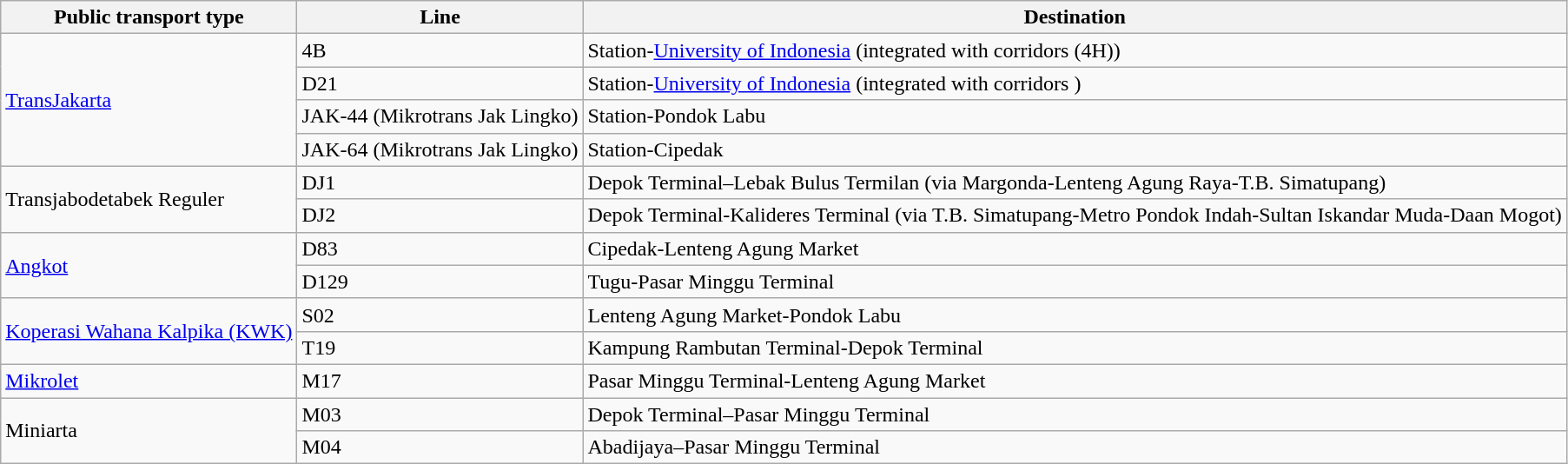<table class="wikitable">
<tr>
<th>Public transport type</th>
<th>Line</th>
<th>Destination</th>
</tr>
<tr>
<td rowspan="4"><a href='#'>TransJakarta</a></td>
<td>4B</td>
<td> Station-<a href='#'>University of Indonesia</a> (integrated with corridors   (4H))</td>
</tr>
<tr>
<td>D21</td>
<td> Station-<a href='#'>University of Indonesia</a> (integrated with corridors )</td>
</tr>
<tr>
<td>JAK-44 (Mikrotrans Jak Lingko)</td>
<td> Station-Pondok Labu</td>
</tr>
<tr>
<td>JAK-64 (Mikrotrans Jak Lingko)</td>
<td> Station-Cipedak</td>
</tr>
<tr>
<td rowspan="2">Transjabodetabek Reguler</td>
<td>DJ1</td>
<td>Depok Terminal–Lebak Bulus Termilan (via Margonda-Lenteng Agung Raya-T.B. Simatupang)</td>
</tr>
<tr>
<td>DJ2</td>
<td>Depok Terminal-Kalideres Terminal (via T.B. Simatupang-Metro Pondok Indah-Sultan Iskandar Muda-Daan Mogot)</td>
</tr>
<tr>
<td rowspan="2"><a href='#'>Angkot</a></td>
<td>D83</td>
<td>Cipedak-Lenteng Agung Market</td>
</tr>
<tr>
<td>D129</td>
<td>Tugu-Pasar Minggu Terminal</td>
</tr>
<tr>
<td rowspan="2"><a href='#'>Koperasi Wahana Kalpika (KWK)</a></td>
<td>S02</td>
<td>Lenteng Agung Market-Pondok Labu</td>
</tr>
<tr>
<td>T19</td>
<td>Kampung Rambutan Terminal-Depok Terminal</td>
</tr>
<tr>
<td><a href='#'>Mikrolet</a></td>
<td>M17</td>
<td>Pasar Minggu Terminal-Lenteng Agung Market</td>
</tr>
<tr>
<td rowspan="2">Miniarta</td>
<td>M03</td>
<td>Depok Terminal–Pasar Minggu Terminal</td>
</tr>
<tr>
<td>M04</td>
<td>Abadijaya–Pasar Minggu Terminal</td>
</tr>
</table>
